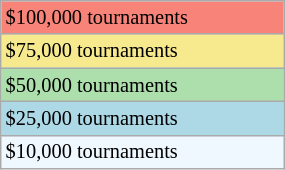<table class="wikitable"  style="font-size:85%; width:15%;">
<tr style="background:#f88379;">
<td>$100,000 tournaments</td>
</tr>
<tr style="background:#f7e98e;">
<td>$75,000 tournaments</td>
</tr>
<tr style="background:#addfad;">
<td>$50,000 tournaments</td>
</tr>
<tr style="background:lightblue;">
<td>$25,000 tournaments</td>
</tr>
<tr bgcolor="#f0f8ff">
<td>$10,000 tournaments</td>
</tr>
</table>
